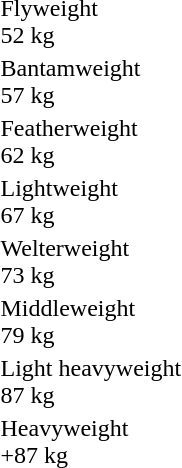<table>
<tr>
<td>Flyweight<br>52 kg</td>
<td></td>
<td></td>
<td></td>
</tr>
<tr>
<td>Bantamweight<br>57 kg</td>
<td></td>
<td></td>
<td></td>
</tr>
<tr>
<td>Featherweight<br>62 kg</td>
<td></td>
<td></td>
<td></td>
</tr>
<tr>
<td>Lightweight<br>67 kg</td>
<td></td>
<td></td>
<td></td>
</tr>
<tr>
<td>Welterweight<br>73 kg</td>
<td></td>
<td></td>
<td></td>
</tr>
<tr>
<td>Middleweight<br>79 kg</td>
<td></td>
<td></td>
<td></td>
</tr>
<tr>
<td>Light heavyweight<br>87 kg</td>
<td></td>
<td></td>
<td></td>
</tr>
<tr>
<td>Heavyweight<br>+87 kg</td>
<td></td>
<td></td>
<td></td>
</tr>
</table>
